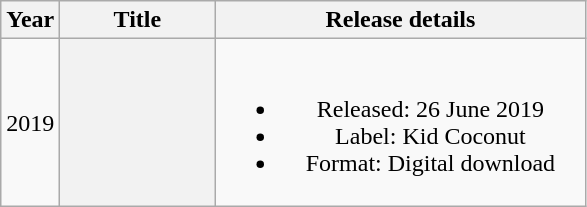<table class="wikitable plainrowheaders" style="text-align:center;">
<tr>
<th rowspan="1;">Year</th>
<th scope="col" rowspan="1" style="width:6em;">Title</th>
<th scope="col" rowspan="1" style="width:15em;">Release details</th>
</tr>
<tr>
<td>2019</td>
<th></th>
<td><br><ul><li>Released: 26 June 2019</li><li>Label: Kid Coconut</li><li>Format: Digital download</li></ul></td>
</tr>
</table>
